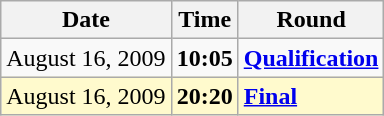<table class="wikitable">
<tr>
<th>Date</th>
<th>Time</th>
<th>Round</th>
</tr>
<tr>
<td>August 16, 2009</td>
<td><strong>10:05</strong></td>
<td><strong><a href='#'>Qualification</a></strong></td>
</tr>
<tr style=background:lemonchiffon>
<td>August 16, 2009</td>
<td><strong>20:20</strong></td>
<td><strong><a href='#'>Final</a></strong></td>
</tr>
</table>
